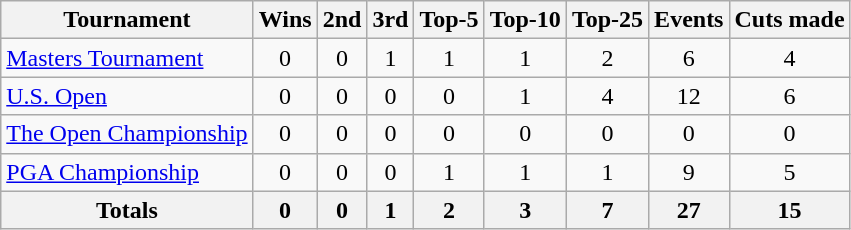<table class=wikitable style=text-align:center>
<tr>
<th>Tournament</th>
<th>Wins</th>
<th>2nd</th>
<th>3rd</th>
<th>Top-5</th>
<th>Top-10</th>
<th>Top-25</th>
<th>Events</th>
<th>Cuts made</th>
</tr>
<tr>
<td align=left><a href='#'>Masters Tournament</a></td>
<td>0</td>
<td>0</td>
<td>1</td>
<td>1</td>
<td>1</td>
<td>2</td>
<td>6</td>
<td>4</td>
</tr>
<tr>
<td align=left><a href='#'>U.S. Open</a></td>
<td>0</td>
<td>0</td>
<td>0</td>
<td>0</td>
<td>1</td>
<td>4</td>
<td>12</td>
<td>6</td>
</tr>
<tr>
<td align=left><a href='#'>The Open Championship</a></td>
<td>0</td>
<td>0</td>
<td>0</td>
<td>0</td>
<td>0</td>
<td>0</td>
<td>0</td>
<td>0</td>
</tr>
<tr>
<td align=left><a href='#'>PGA Championship</a></td>
<td>0</td>
<td>0</td>
<td>0</td>
<td>1</td>
<td>1</td>
<td>1</td>
<td>9</td>
<td>5</td>
</tr>
<tr>
<th>Totals</th>
<th>0</th>
<th>0</th>
<th>1</th>
<th>2</th>
<th>3</th>
<th>7</th>
<th>27</th>
<th>15</th>
</tr>
</table>
